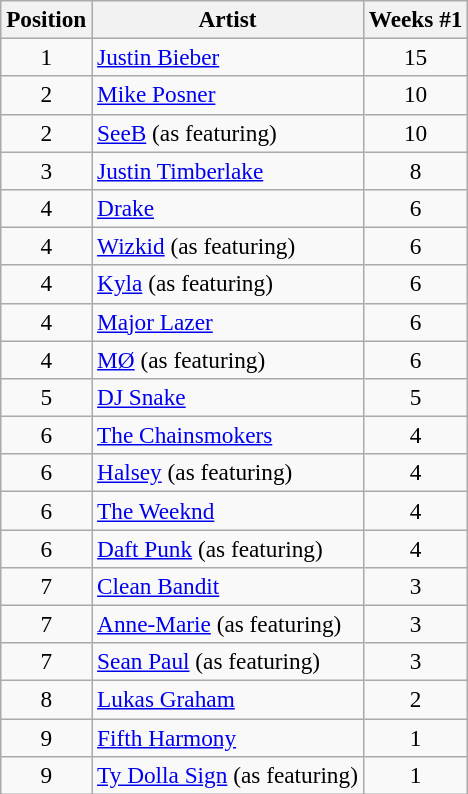<table class="wikitable sortable" style="font-size:97%;">
<tr>
<th>Position</th>
<th>Artist</th>
<th>Weeks #1</th>
</tr>
<tr>
<td align="center">1</td>
<td><a href='#'>Justin Bieber</a></td>
<td align="center">15</td>
</tr>
<tr>
<td align="center">2</td>
<td><a href='#'>Mike Posner</a></td>
<td align="center">10</td>
</tr>
<tr>
<td align="center">2</td>
<td><a href='#'>SeeB</a> (as featuring)</td>
<td align="center">10</td>
</tr>
<tr>
<td align="center">3</td>
<td><a href='#'>Justin Timberlake</a></td>
<td align="center">8</td>
</tr>
<tr>
<td align="center">4</td>
<td><a href='#'>Drake</a></td>
<td align="center">6</td>
</tr>
<tr>
<td align="center">4</td>
<td><a href='#'>Wizkid</a> (as featuring)</td>
<td align="center">6</td>
</tr>
<tr>
<td align="center">4</td>
<td><a href='#'>Kyla</a> (as featuring)</td>
<td align="center">6</td>
</tr>
<tr>
<td align="center">4</td>
<td><a href='#'>Major Lazer</a></td>
<td align="center">6</td>
</tr>
<tr>
<td align="center">4</td>
<td><a href='#'>MØ</a> (as featuring)</td>
<td align="center">6</td>
</tr>
<tr>
<td align="center">5</td>
<td><a href='#'>DJ Snake</a></td>
<td align="center">5</td>
</tr>
<tr>
<td align="center">6</td>
<td><a href='#'>The Chainsmokers</a></td>
<td align="center">4</td>
</tr>
<tr>
<td align="center">6</td>
<td><a href='#'>Halsey</a> (as featuring)</td>
<td align="center">4</td>
</tr>
<tr>
<td align="center">6</td>
<td><a href='#'>The Weeknd</a></td>
<td align="center">4</td>
</tr>
<tr>
<td align="center">6</td>
<td><a href='#'>Daft Punk</a> (as featuring)</td>
<td align="center">4</td>
</tr>
<tr>
<td align="center">7</td>
<td><a href='#'>Clean Bandit</a></td>
<td align="center">3</td>
</tr>
<tr>
<td align="center">7</td>
<td><a href='#'>Anne-Marie</a> (as featuring)</td>
<td align="center">3</td>
</tr>
<tr>
<td align="center">7</td>
<td><a href='#'>Sean Paul</a> (as featuring)</td>
<td align="center">3</td>
</tr>
<tr>
<td align="center">8</td>
<td><a href='#'>Lukas Graham</a></td>
<td align="center">2</td>
</tr>
<tr>
<td align="center">9</td>
<td><a href='#'>Fifth Harmony</a></td>
<td align="center">1</td>
</tr>
<tr>
<td align="center">9</td>
<td><a href='#'>Ty Dolla Sign</a> (as featuring)</td>
<td align="center">1</td>
</tr>
</table>
